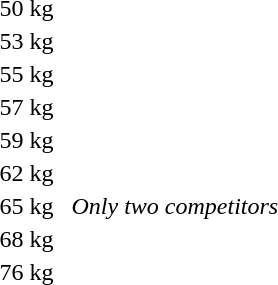<table>
<tr>
<td rowspan=1>50 kg<br></td>
<td rowspan=1></td>
<td rowspan=1></td>
<td></td>
</tr>
<tr>
<td rowspan=1>53 kg<br></td>
<td rowspan=1></td>
<td rowspan=1></td>
<td></td>
</tr>
<tr>
<td rowspan=1>55 kg<br></td>
<td rowspan=1></td>
<td rowspan=1></td>
<td></td>
</tr>
<tr>
<td rowspan=2>57 kg<br></td>
<td rowspan=2></td>
<td rowspan=2></td>
<td></td>
</tr>
<tr>
<td></td>
</tr>
<tr>
<td rowspan=1>59 kg<br></td>
<td rowspan=1></td>
<td rowspan=1></td>
<td></td>
</tr>
<tr>
<td rowspan=1>62 kg<br></td>
<td rowspan=1></td>
<td rowspan=1></td>
<td></td>
</tr>
<tr>
<td rowspan=1>65 kg<br></td>
<td rowspan=1></td>
<td rowspan=1></td>
<td><em>Only two competitors</em></td>
</tr>
<tr>
<td rowspan=2>68 kg<br></td>
<td rowspan=2></td>
<td rowspan=2></td>
<td></td>
</tr>
<tr>
<td></td>
</tr>
<tr>
<td rowspan=2>76 kg<br></td>
<td rowspan=2></td>
<td rowspan=2></td>
<td></td>
</tr>
<tr>
<td></td>
</tr>
</table>
